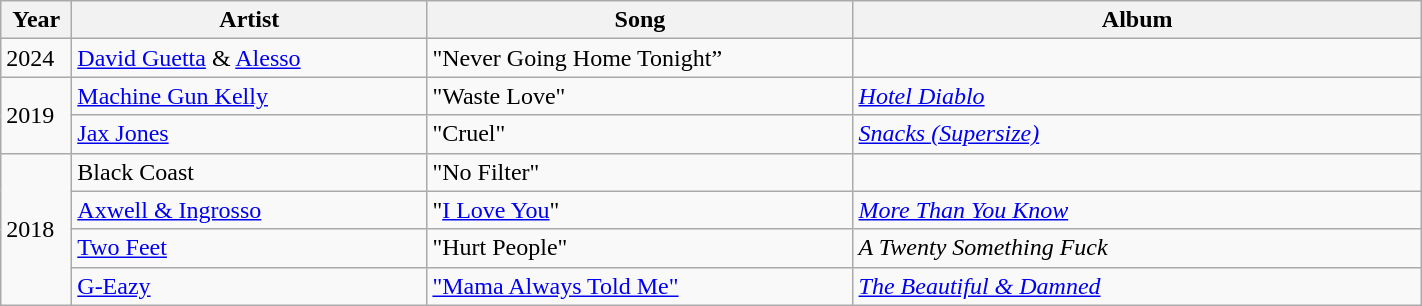<table style="width: 75%;" class="wikitable">
<tr>
<th style=width:5%>Year</th>
<th style=width:25%>Artist</th>
<th style=width:30%>Song</th>
<th style=width:40%>Album</th>
</tr>
<tr>
<td>2024</td>
<td><a href='#'>David Guetta</a> & <a href='#'>Alesso</a></td>
<td>"Never Going Home Tonight”</td>
<td></td>
</tr>
<tr>
<td rowspan="2">2019</td>
<td><a href='#'>Machine Gun Kelly</a></td>
<td>"Waste Love"</td>
<td><em><a href='#'>Hotel Diablo</a></em></td>
</tr>
<tr>
<td><a href='#'>Jax Jones</a></td>
<td>"Cruel"</td>
<td><em><a href='#'>Snacks (Supersize)</a></em></td>
</tr>
<tr>
<td rowspan="4">2018</td>
<td>Black Coast</td>
<td>"No Filter"</td>
<td></td>
</tr>
<tr>
<td><a href='#'>Axwell & Ingrosso</a></td>
<td>"<a href='#'>I Love You</a>"</td>
<td><a href='#'><em>More Than You Know</em></a></td>
</tr>
<tr>
<td><a href='#'>Two Feet</a></td>
<td>"Hurt People"</td>
<td><em>A Twenty Something Fuck</em></td>
</tr>
<tr>
<td><a href='#'>G-Eazy</a></td>
<td><a href='#'>"Mama Always Told Me"</a></td>
<td><em><a href='#'>The Beautiful & Damned</a></em></td>
</tr>
</table>
